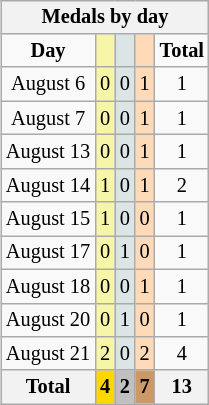<table class="wikitable" style="font-size:85%; float:right">
<tr align=center>
<th colspan=7><strong>Medals by day</strong></th>
</tr>
<tr align=center>
<td><strong>Day</strong></td>
<td style="background:#f7f6a8;"></td>
<td style="background:#dce5e5;"></td>
<td style="background:#ffdab9;"></td>
<td><strong>Total</strong></td>
</tr>
<tr align=center>
<td>August 6</td>
<td style="background:#f7f6a8;">0</td>
<td style="background:#dce5e5;">0</td>
<td style="background:#ffdab9;">1</td>
<td>1</td>
</tr>
<tr align=center>
<td>August 7</td>
<td style="background:#f7f6a8;">0</td>
<td style="background:#dce5e5;">0</td>
<td style="background:#ffdab9;">1</td>
<td>1</td>
</tr>
<tr align=center>
<td>August 13</td>
<td style="background:#f7f6a8;">0</td>
<td style="background:#dce5e5;">0</td>
<td style="background:#ffdab9;">1</td>
<td>1</td>
</tr>
<tr align=center>
<td>August 14</td>
<td style="background:#f7f6a8;">1</td>
<td style="background:#dce5e5;">0</td>
<td style="background:#ffdab9;">1</td>
<td>2</td>
</tr>
<tr align=center>
<td>August 15</td>
<td style="background:#f7f6a8;">1</td>
<td style="background:#dce5e5;">0</td>
<td style="background:#ffdab9;">0</td>
<td>1</td>
</tr>
<tr align=center>
<td>August 17</td>
<td style="background:#f7f6a8;">0</td>
<td style="background:#dce5e5;">1</td>
<td style="background:#ffdab9;">0</td>
<td>1</td>
</tr>
<tr align=center>
<td>August 18</td>
<td style="background:#f7f6a8;">0</td>
<td style="background:#dce5e5;">0</td>
<td style="background:#ffdab9;">1</td>
<td>1</td>
</tr>
<tr align=center>
<td>August 20</td>
<td style="background:#f7f6a8;">0</td>
<td style="background:#dce5e5;">1</td>
<td style="background:#ffdab9;">0</td>
<td>1</td>
</tr>
<tr align=center>
<td>August 21</td>
<td style="background:#f7f6a8;">2</td>
<td style="background:#dce5e5;">0</td>
<td style="background:#ffdab9;">2</td>
<td>4</td>
</tr>
<tr align=center>
<th><strong>Total</strong></th>
<th style="background:gold;"><strong>4</strong></th>
<th style="background:silver;"><strong>2</strong></th>
<th style="background:#c96;"><strong>7</strong></th>
<th><strong>13</strong></th>
</tr>
</table>
